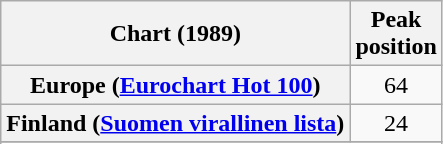<table class="wikitable sortable plainrowheaders">
<tr>
<th scope="col">Chart (1989)</th>
<th scope="col">Peak<br>position</th>
</tr>
<tr>
<th scope="row">Europe (<a href='#'>Eurochart Hot 100</a>)</th>
<td align="center">64</td>
</tr>
<tr>
<th scope="row">Finland (<a href='#'>Suomen virallinen lista</a>)</th>
<td align="center">24</td>
</tr>
<tr>
</tr>
<tr>
</tr>
</table>
